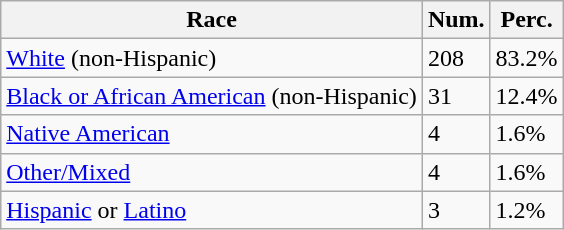<table class="wikitable">
<tr>
<th>Race</th>
<th>Num.</th>
<th>Perc.</th>
</tr>
<tr>
<td><a href='#'>White</a> (non-Hispanic)</td>
<td>208</td>
<td>83.2%</td>
</tr>
<tr>
<td><a href='#'>Black or African American</a> (non-Hispanic)</td>
<td>31</td>
<td>12.4%</td>
</tr>
<tr>
<td><a href='#'>Native American</a></td>
<td>4</td>
<td>1.6%</td>
</tr>
<tr>
<td><a href='#'>Other/Mixed</a></td>
<td>4</td>
<td>1.6%</td>
</tr>
<tr>
<td><a href='#'>Hispanic</a> or <a href='#'>Latino</a></td>
<td>3</td>
<td>1.2%</td>
</tr>
</table>
